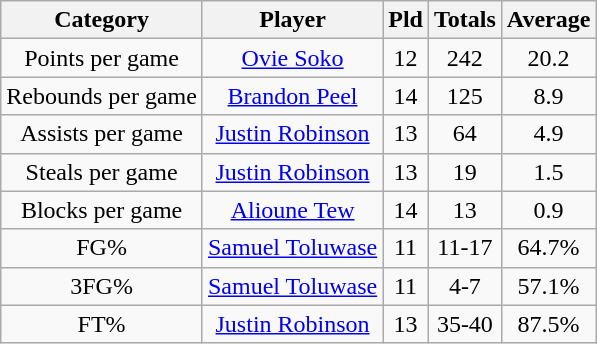<table class="wikitable" style="text-align:center">
<tr>
<th>Category</th>
<th>Player</th>
<th>Pld</th>
<th>Totals</th>
<th>Average</th>
</tr>
<tr>
<td>Points per game</td>
<td><a href='#'>Ovie Soko</a></td>
<td>12</td>
<td>242</td>
<td>20.2</td>
</tr>
<tr>
<td>Rebounds per game</td>
<td><a href='#'>Brandon Peel</a></td>
<td>14</td>
<td>125</td>
<td>8.9</td>
</tr>
<tr>
<td>Assists per game</td>
<td><a href='#'>Justin Robinson</a></td>
<td>13</td>
<td>64</td>
<td>4.9</td>
</tr>
<tr>
<td>Steals per game</td>
<td><a href='#'>Justin Robinson</a></td>
<td>13</td>
<td>19</td>
<td>1.5</td>
</tr>
<tr>
<td>Blocks per game</td>
<td><a href='#'>Alioune Tew</a></td>
<td>14</td>
<td>13</td>
<td>0.9</td>
</tr>
<tr>
<td>FG%</td>
<td><a href='#'>Samuel Toluwase</a></td>
<td>11</td>
<td>11-17</td>
<td>64.7%</td>
</tr>
<tr>
<td>3FG%</td>
<td><a href='#'>Samuel Toluwase</a></td>
<td>11</td>
<td>4-7</td>
<td>57.1%</td>
</tr>
<tr>
<td>FT%</td>
<td><a href='#'>Justin Robinson</a></td>
<td>13</td>
<td>35-40</td>
<td>87.5%</td>
</tr>
</table>
